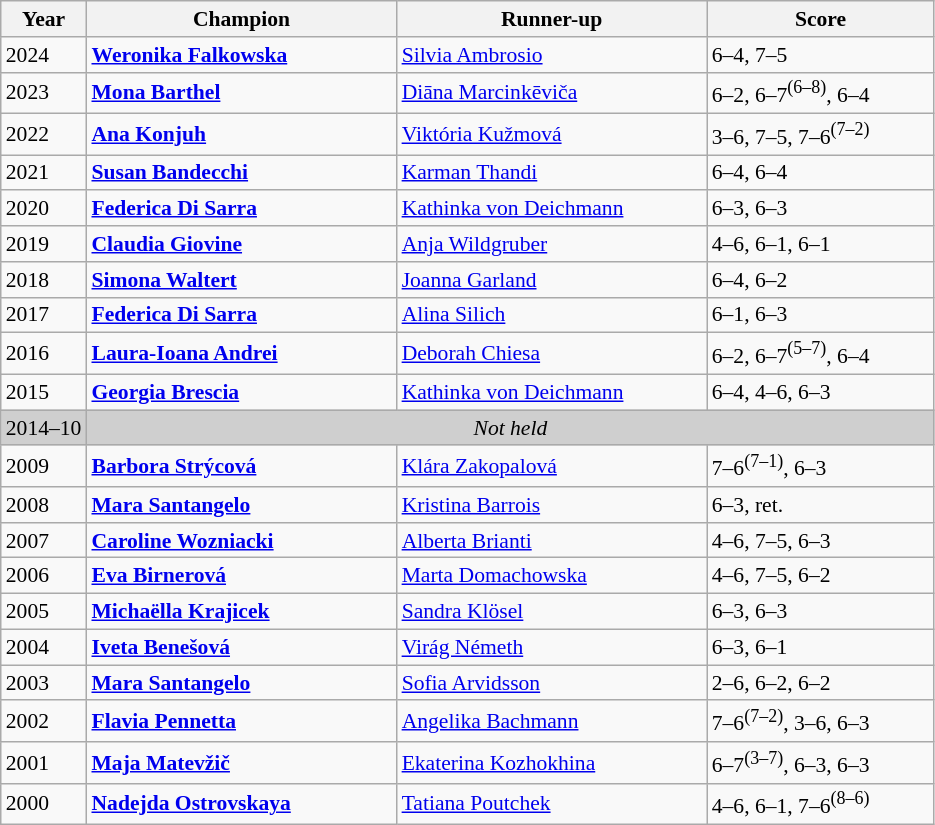<table class="wikitable" style="font-size:90%">
<tr>
<th>Year</th>
<th width="200">Champion</th>
<th width="200">Runner-up</th>
<th width="145">Score</th>
</tr>
<tr>
<td>2024</td>
<td> <strong><a href='#'>Weronika Falkowska</a></strong></td>
<td> <a href='#'>Silvia Ambrosio</a></td>
<td>6–4, 7–5</td>
</tr>
<tr>
<td>2023</td>
<td> <strong><a href='#'>Mona Barthel</a></strong></td>
<td> <a href='#'>Diāna Marcinkēviča</a></td>
<td>6–2, 6–7<sup>(6–8)</sup>, 6–4</td>
</tr>
<tr>
<td>2022</td>
<td> <strong><a href='#'>Ana Konjuh</a></strong></td>
<td> <a href='#'>Viktória Kužmová</a></td>
<td>3–6, 7–5, 7–6<sup>(7–2)</sup></td>
</tr>
<tr>
<td>2021</td>
<td> <strong><a href='#'>Susan Bandecchi</a></strong></td>
<td> <a href='#'>Karman Thandi</a></td>
<td>6–4, 6–4</td>
</tr>
<tr>
<td>2020</td>
<td> <strong><a href='#'>Federica Di Sarra</a></strong></td>
<td> <a href='#'>Kathinka von Deichmann</a></td>
<td>6–3, 6–3</td>
</tr>
<tr>
<td>2019</td>
<td> <strong><a href='#'>Claudia Giovine</a></strong></td>
<td> <a href='#'>Anja Wildgruber</a></td>
<td>4–6, 6–1, 6–1</td>
</tr>
<tr>
<td>2018</td>
<td> <strong><a href='#'>Simona Waltert</a></strong></td>
<td> <a href='#'>Joanna Garland</a></td>
<td>6–4, 6–2</td>
</tr>
<tr>
<td>2017</td>
<td> <strong><a href='#'>Federica Di Sarra</a></strong></td>
<td> <a href='#'>Alina Silich</a></td>
<td>6–1, 6–3</td>
</tr>
<tr>
<td>2016</td>
<td> <strong><a href='#'>Laura-Ioana Andrei</a></strong></td>
<td> <a href='#'>Deborah Chiesa</a></td>
<td>6–2, 6–7<sup>(5–7)</sup>, 6–4</td>
</tr>
<tr>
<td>2015</td>
<td> <strong><a href='#'>Georgia Brescia</a></strong></td>
<td> <a href='#'>Kathinka von Deichmann</a></td>
<td>6–4, 4–6, 6–3</td>
</tr>
<tr>
<td style="background:#cfcfcf">2014–10</td>
<td colspan=3 align=center style="background:#cfcfcf"><em>Not held</em></td>
</tr>
<tr>
<td>2009</td>
<td> <strong><a href='#'>Barbora Strýcová</a></strong></td>
<td> <a href='#'>Klára Zakopalová</a></td>
<td>7–6<sup>(7–1)</sup>, 6–3</td>
</tr>
<tr>
<td>2008</td>
<td> <strong><a href='#'>Mara Santangelo</a></strong></td>
<td> <a href='#'>Kristina Barrois</a></td>
<td>6–3, ret.</td>
</tr>
<tr>
<td>2007</td>
<td> <strong><a href='#'>Caroline Wozniacki</a></strong></td>
<td> <a href='#'>Alberta Brianti</a></td>
<td>4–6, 7–5, 6–3</td>
</tr>
<tr>
<td>2006</td>
<td> <strong><a href='#'>Eva Birnerová</a></strong></td>
<td> <a href='#'>Marta Domachowska</a></td>
<td>4–6, 7–5, 6–2</td>
</tr>
<tr>
<td>2005</td>
<td> <strong><a href='#'>Michaëlla Krajicek</a></strong></td>
<td> <a href='#'>Sandra Klösel</a></td>
<td>6–3, 6–3</td>
</tr>
<tr>
<td>2004</td>
<td> <strong><a href='#'>Iveta Benešová</a></strong></td>
<td> <a href='#'>Virág Németh</a></td>
<td>6–3, 6–1</td>
</tr>
<tr>
<td>2003</td>
<td> <strong><a href='#'>Mara Santangelo</a></strong></td>
<td> <a href='#'>Sofia Arvidsson</a></td>
<td>2–6, 6–2, 6–2</td>
</tr>
<tr>
<td>2002</td>
<td> <strong><a href='#'>Flavia Pennetta</a></strong></td>
<td> <a href='#'>Angelika Bachmann</a></td>
<td>7–6<sup>(7–2)</sup>, 3–6, 6–3</td>
</tr>
<tr>
<td>2001</td>
<td> <strong><a href='#'>Maja Matevžič</a></strong></td>
<td> <a href='#'>Ekaterina Kozhokhina</a></td>
<td>6–7<sup>(3–7)</sup>, 6–3, 6–3</td>
</tr>
<tr>
<td>2000</td>
<td> <strong><a href='#'>Nadejda Ostrovskaya</a></strong></td>
<td> <a href='#'>Tatiana Poutchek</a></td>
<td>4–6, 6–1, 7–6<sup>(8–6)</sup></td>
</tr>
</table>
